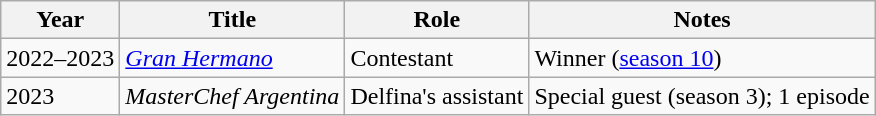<table class="wikitable">
<tr>
<th>Year</th>
<th>Title</th>
<th>Role</th>
<th>Notes</th>
</tr>
<tr>
<td>2022–2023</td>
<td><em><a href='#'>Gran Hermano</a></em></td>
<td>Contestant</td>
<td>Winner (<a href='#'>season 10</a>)</td>
</tr>
<tr>
<td>2023</td>
<td><em>MasterChef Argentina</em></td>
<td>Delfina's assistant</td>
<td>Special guest (season 3); 1 episode</td>
</tr>
</table>
